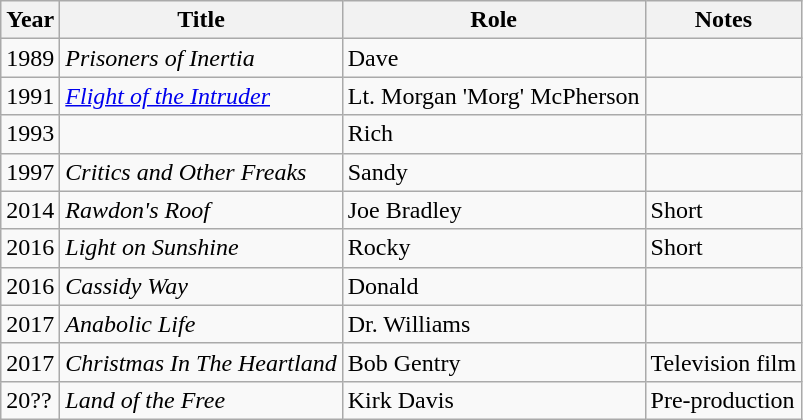<table class="wikitable sortable">
<tr>
<th>Year</th>
<th>Title</th>
<th>Role</th>
<th class="unsortable">Notes</th>
</tr>
<tr>
<td>1989</td>
<td><em>Prisoners of Inertia</em></td>
<td>Dave</td>
<td></td>
</tr>
<tr>
<td>1991</td>
<td><em><a href='#'>Flight of the Intruder</a></em></td>
<td>Lt. Morgan 'Morg' McPherson</td>
<td></td>
</tr>
<tr>
<td>1993</td>
<td><em></em></td>
<td>Rich</td>
<td></td>
</tr>
<tr>
<td>1997</td>
<td><em>Critics and Other Freaks</em></td>
<td>Sandy</td>
<td></td>
</tr>
<tr>
<td>2014</td>
<td><em>Rawdon's Roof</em></td>
<td>Joe Bradley</td>
<td>Short</td>
</tr>
<tr>
<td>2016</td>
<td><em>Light on Sunshine</em></td>
<td>Rocky</td>
<td>Short</td>
</tr>
<tr>
<td>2016</td>
<td><em>Cassidy Way</em></td>
<td>Donald</td>
<td></td>
</tr>
<tr>
<td>2017</td>
<td><em>Anabolic Life</em></td>
<td>Dr. Williams</td>
<td></td>
</tr>
<tr>
<td>2017</td>
<td><em>Christmas In The Heartland</em></td>
<td>Bob Gentry</td>
<td>Television film</td>
</tr>
<tr>
<td>20??</td>
<td><em>Land of the Free</em></td>
<td>Kirk Davis</td>
<td>Pre-production</td>
</tr>
</table>
